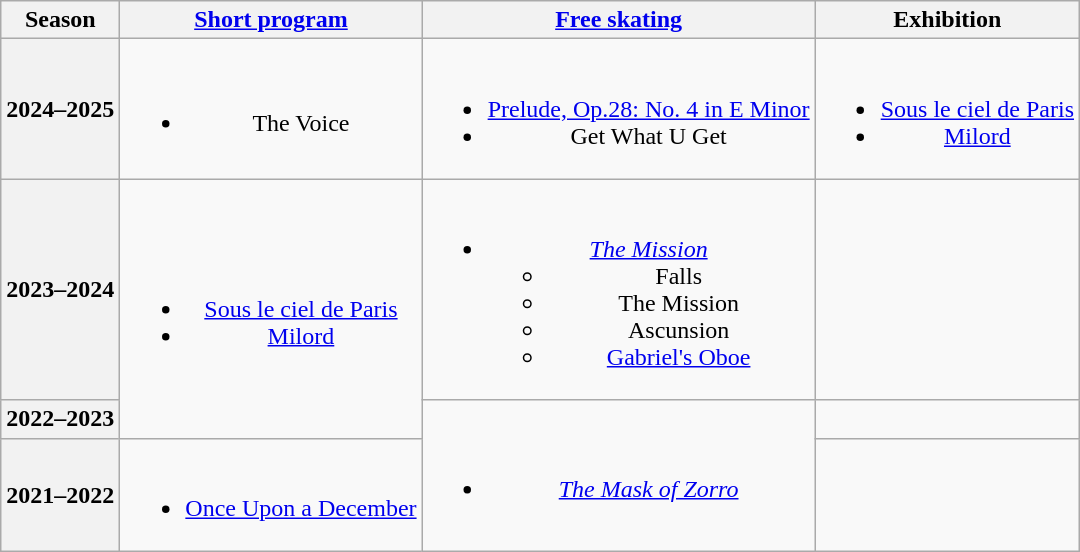<table class=wikitable style=text-align:center>
<tr>
<th>Season</th>
<th><a href='#'>Short program</a></th>
<th><a href='#'>Free skating</a></th>
<th>Exhibition</th>
</tr>
<tr>
<th>2024–2025 <br> </th>
<td><br><ul><li>The Voice <br></li></ul></td>
<td><br><ul><li><a href='#'>Prelude, Op.28: No. 4 in E Minor</a> <br> </li><li>Get What U Get <br> </li></ul></td>
<td><br><ul><li><a href='#'>Sous le ciel de Paris</a></li><li><a href='#'>Milord</a> <br></li></ul></td>
</tr>
<tr>
<th>2023–2024 <br> </th>
<td rowspan=2><br><ul><li><a href='#'>Sous le ciel de Paris</a></li><li><a href='#'>Milord</a> <br></li></ul></td>
<td><br><ul><li><em><a href='#'>The Mission</a></em><ul><li>Falls</li><li>The Mission</li><li>Ascunsion <br></li><li><a href='#'>Gabriel's Oboe</a> <br> </li></ul></li></ul></td>
<td></td>
</tr>
<tr>
<th>2022–2023 <br> </th>
<td rowspan=2><br><ul><li><em><a href='#'>The Mask of Zorro</a></em><br></li></ul></td>
<td></td>
</tr>
<tr>
<th>2021–2022 <br> </th>
<td><br><ul><li><a href='#'>Once Upon a December</a> <br> </li></ul></td>
<td></td>
</tr>
</table>
